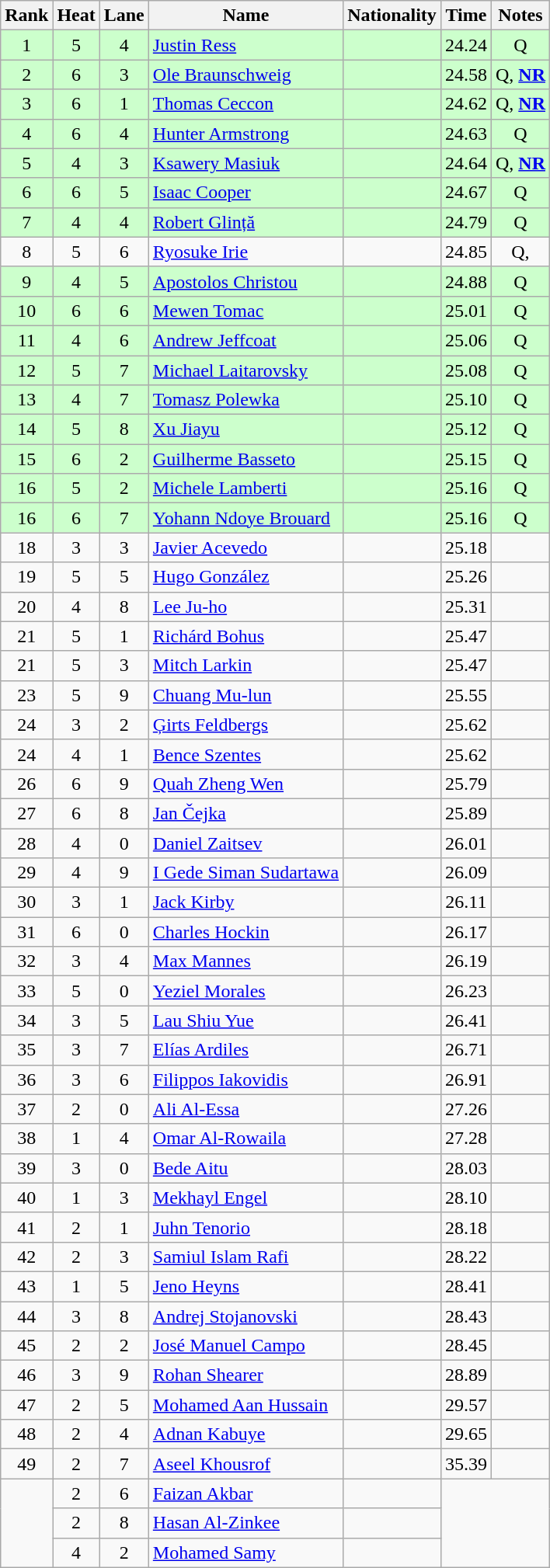<table class="wikitable sortable" style="text-align:center">
<tr>
<th>Rank</th>
<th>Heat</th>
<th>Lane</th>
<th>Name</th>
<th>Nationality</th>
<th>Time</th>
<th>Notes</th>
</tr>
<tr bgcolor=ccffcc>
<td>1</td>
<td>5</td>
<td>4</td>
<td align=left><a href='#'>Justin Ress</a></td>
<td align=left></td>
<td>24.24</td>
<td>Q</td>
</tr>
<tr bgcolor=ccffcc>
<td>2</td>
<td>6</td>
<td>3</td>
<td align=left><a href='#'>Ole Braunschweig</a></td>
<td align=left></td>
<td>24.58</td>
<td>Q, <strong><a href='#'>NR</a></strong></td>
</tr>
<tr bgcolor=ccffcc>
<td>3</td>
<td>6</td>
<td>1</td>
<td align=left><a href='#'>Thomas Ceccon</a></td>
<td align=left></td>
<td>24.62</td>
<td>Q, <strong><a href='#'>NR</a></strong></td>
</tr>
<tr bgcolor=ccffcc>
<td>4</td>
<td>6</td>
<td>4</td>
<td align=left><a href='#'>Hunter Armstrong</a></td>
<td align=left></td>
<td>24.63</td>
<td>Q</td>
</tr>
<tr bgcolor=ccffcc>
<td>5</td>
<td>4</td>
<td>3</td>
<td align=left><a href='#'>Ksawery Masiuk</a></td>
<td align=left></td>
<td>24.64</td>
<td>Q, <strong><a href='#'>NR</a></strong></td>
</tr>
<tr bgcolor=ccffcc>
<td>6</td>
<td>6</td>
<td>5</td>
<td align=left><a href='#'>Isaac Cooper</a></td>
<td align=left></td>
<td>24.67</td>
<td>Q</td>
</tr>
<tr bgcolor=ccffcc>
<td>7</td>
<td>4</td>
<td>4</td>
<td align=left><a href='#'>Robert Glință</a></td>
<td align=left></td>
<td>24.79</td>
<td>Q</td>
</tr>
<tr>
<td>8</td>
<td>5</td>
<td>6</td>
<td align=left><a href='#'>Ryosuke Irie</a></td>
<td align=left></td>
<td>24.85</td>
<td>Q, </td>
</tr>
<tr bgcolor=ccffcc>
<td>9</td>
<td>4</td>
<td>5</td>
<td align=left><a href='#'>Apostolos Christou</a></td>
<td align=left></td>
<td>24.88</td>
<td>Q</td>
</tr>
<tr bgcolor=ccffcc>
<td>10</td>
<td>6</td>
<td>6</td>
<td align=left><a href='#'>Mewen Tomac</a></td>
<td align=left></td>
<td>25.01</td>
<td>Q</td>
</tr>
<tr bgcolor=ccffcc>
<td>11</td>
<td>4</td>
<td>6</td>
<td align=left><a href='#'>Andrew Jeffcoat</a></td>
<td align=left></td>
<td>25.06</td>
<td>Q</td>
</tr>
<tr bgcolor=ccffcc>
<td>12</td>
<td>5</td>
<td>7</td>
<td align=left><a href='#'>Michael Laitarovsky</a></td>
<td align=left></td>
<td>25.08</td>
<td>Q</td>
</tr>
<tr bgcolor=ccffcc>
<td>13</td>
<td>4</td>
<td>7</td>
<td align=left><a href='#'>Tomasz Polewka</a></td>
<td align=left></td>
<td>25.10</td>
<td>Q</td>
</tr>
<tr bgcolor=ccffcc>
<td>14</td>
<td>5</td>
<td>8</td>
<td align=left><a href='#'>Xu Jiayu</a></td>
<td align=left></td>
<td>25.12</td>
<td>Q</td>
</tr>
<tr bgcolor=ccffcc>
<td>15</td>
<td>6</td>
<td>2</td>
<td align=left><a href='#'>Guilherme Basseto</a></td>
<td align=left></td>
<td>25.15</td>
<td>Q</td>
</tr>
<tr bgcolor=ccffcc>
<td>16</td>
<td>5</td>
<td>2</td>
<td align=left><a href='#'>Michele Lamberti</a></td>
<td align=left></td>
<td>25.16</td>
<td>Q</td>
</tr>
<tr bgcolor=ccffcc>
<td>16</td>
<td>6</td>
<td>7</td>
<td align=left><a href='#'>Yohann Ndoye Brouard</a></td>
<td align=left></td>
<td>25.16</td>
<td>Q</td>
</tr>
<tr>
<td>18</td>
<td>3</td>
<td>3</td>
<td align=left><a href='#'>Javier Acevedo</a></td>
<td align=left></td>
<td>25.18</td>
<td></td>
</tr>
<tr>
<td>19</td>
<td>5</td>
<td>5</td>
<td align=left><a href='#'>Hugo González</a></td>
<td align=left></td>
<td>25.26</td>
<td></td>
</tr>
<tr>
<td>20</td>
<td>4</td>
<td>8</td>
<td align=left><a href='#'>Lee Ju-ho</a></td>
<td align=left></td>
<td>25.31</td>
<td></td>
</tr>
<tr>
<td>21</td>
<td>5</td>
<td>1</td>
<td align=left><a href='#'>Richárd Bohus</a></td>
<td align=left></td>
<td>25.47</td>
<td></td>
</tr>
<tr>
<td>21</td>
<td>5</td>
<td>3</td>
<td align=left><a href='#'>Mitch Larkin</a></td>
<td align=left></td>
<td>25.47</td>
<td></td>
</tr>
<tr>
<td>23</td>
<td>5</td>
<td>9</td>
<td align=left><a href='#'>Chuang Mu-lun</a></td>
<td align=left></td>
<td>25.55</td>
<td></td>
</tr>
<tr>
<td>24</td>
<td>3</td>
<td>2</td>
<td align=left><a href='#'>Ģirts Feldbergs</a></td>
<td align=left></td>
<td>25.62</td>
<td></td>
</tr>
<tr>
<td>24</td>
<td>4</td>
<td>1</td>
<td align=left><a href='#'>Bence Szentes</a></td>
<td align=left></td>
<td>25.62</td>
<td></td>
</tr>
<tr>
<td>26</td>
<td>6</td>
<td>9</td>
<td align=left><a href='#'>Quah Zheng Wen</a></td>
<td align=left></td>
<td>25.79</td>
<td></td>
</tr>
<tr>
<td>27</td>
<td>6</td>
<td>8</td>
<td align=left><a href='#'>Jan Čejka</a></td>
<td align=left></td>
<td>25.89</td>
<td></td>
</tr>
<tr>
<td>28</td>
<td>4</td>
<td>0</td>
<td align=left><a href='#'>Daniel Zaitsev</a></td>
<td align=left></td>
<td>26.01</td>
<td></td>
</tr>
<tr>
<td>29</td>
<td>4</td>
<td>9</td>
<td align=left><a href='#'>I Gede Siman Sudartawa</a></td>
<td align=left></td>
<td>26.09</td>
<td></td>
</tr>
<tr>
<td>30</td>
<td>3</td>
<td>1</td>
<td align=left><a href='#'>Jack Kirby</a></td>
<td align=left></td>
<td>26.11</td>
<td></td>
</tr>
<tr>
<td>31</td>
<td>6</td>
<td>0</td>
<td align=left><a href='#'>Charles Hockin</a></td>
<td align=left></td>
<td>26.17</td>
<td></td>
</tr>
<tr>
<td>32</td>
<td>3</td>
<td>4</td>
<td align=left><a href='#'>Max Mannes</a></td>
<td align=left></td>
<td>26.19</td>
<td></td>
</tr>
<tr>
<td>33</td>
<td>5</td>
<td>0</td>
<td align=left><a href='#'>Yeziel Morales</a></td>
<td align=left></td>
<td>26.23</td>
<td></td>
</tr>
<tr>
<td>34</td>
<td>3</td>
<td>5</td>
<td align=left><a href='#'>Lau Shiu Yue</a></td>
<td align=left></td>
<td>26.41</td>
<td></td>
</tr>
<tr>
<td>35</td>
<td>3</td>
<td>7</td>
<td align=left><a href='#'>Elías Ardiles</a></td>
<td align=left></td>
<td>26.71</td>
<td></td>
</tr>
<tr>
<td>36</td>
<td>3</td>
<td>6</td>
<td align=left><a href='#'>Filippos Iakovidis</a></td>
<td align=left></td>
<td>26.91</td>
<td></td>
</tr>
<tr>
<td>37</td>
<td>2</td>
<td>0</td>
<td align=left><a href='#'>Ali Al-Essa</a></td>
<td align=left></td>
<td>27.26</td>
<td></td>
</tr>
<tr>
<td>38</td>
<td>1</td>
<td>4</td>
<td align=left><a href='#'>Omar Al-Rowaila</a></td>
<td align=left></td>
<td>27.28</td>
<td></td>
</tr>
<tr>
<td>39</td>
<td>3</td>
<td>0</td>
<td align=left><a href='#'>Bede Aitu</a></td>
<td align=left></td>
<td>28.03</td>
<td></td>
</tr>
<tr>
<td>40</td>
<td>1</td>
<td>3</td>
<td align=left><a href='#'>Mekhayl Engel</a></td>
<td align=left></td>
<td>28.10</td>
<td></td>
</tr>
<tr>
<td>41</td>
<td>2</td>
<td>1</td>
<td align=left><a href='#'>Juhn Tenorio</a></td>
<td align=left></td>
<td>28.18</td>
<td></td>
</tr>
<tr>
<td>42</td>
<td>2</td>
<td>3</td>
<td align=left><a href='#'>Samiul Islam Rafi</a></td>
<td align=left></td>
<td>28.22</td>
<td></td>
</tr>
<tr>
<td>43</td>
<td>1</td>
<td>5</td>
<td align=left><a href='#'>Jeno Heyns</a></td>
<td align=left></td>
<td>28.41</td>
<td></td>
</tr>
<tr>
<td>44</td>
<td>3</td>
<td>8</td>
<td align=left><a href='#'>Andrej Stojanovski</a></td>
<td align=left></td>
<td>28.43</td>
<td></td>
</tr>
<tr>
<td>45</td>
<td>2</td>
<td>2</td>
<td align=left><a href='#'>José Manuel Campo</a></td>
<td align=left></td>
<td>28.45</td>
<td></td>
</tr>
<tr>
<td>46</td>
<td>3</td>
<td>9</td>
<td align=left><a href='#'>Rohan Shearer</a></td>
<td align=left></td>
<td>28.89</td>
<td></td>
</tr>
<tr>
<td>47</td>
<td>2</td>
<td>5</td>
<td align=left><a href='#'>Mohamed Aan Hussain</a></td>
<td align=left></td>
<td>29.57</td>
<td></td>
</tr>
<tr>
<td>48</td>
<td>2</td>
<td>4</td>
<td align=left><a href='#'>Adnan Kabuye</a></td>
<td align=left></td>
<td>29.65</td>
<td></td>
</tr>
<tr>
<td>49</td>
<td>2</td>
<td>7</td>
<td align=left><a href='#'>Aseel Khousrof</a></td>
<td align=left></td>
<td>35.39</td>
<td></td>
</tr>
<tr>
<td rowspan=3></td>
<td>2</td>
<td>6</td>
<td align=left><a href='#'>Faizan Akbar</a></td>
<td align=left></td>
<td colspan=2 rowspan=3></td>
</tr>
<tr>
<td>2</td>
<td>8</td>
<td align=left><a href='#'>Hasan Al-Zinkee</a></td>
<td align=left></td>
</tr>
<tr>
<td>4</td>
<td>2</td>
<td align=left><a href='#'>Mohamed Samy</a></td>
<td align=left></td>
</tr>
</table>
